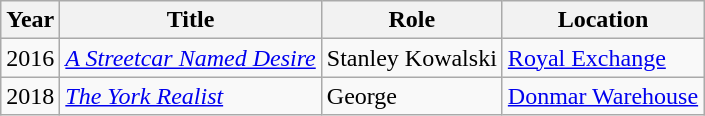<table class="wikitable">
<tr>
<th>Year</th>
<th>Title</th>
<th>Role</th>
<th>Location</th>
</tr>
<tr>
<td>2016</td>
<td><em><a href='#'>A Streetcar Named Desire</a></em></td>
<td>Stanley Kowalski</td>
<td><a href='#'>Royal Exchange</a></td>
</tr>
<tr>
<td>2018</td>
<td><em><a href='#'>The York Realist</a></em></td>
<td>George</td>
<td><a href='#'>Donmar Warehouse</a></td>
</tr>
</table>
